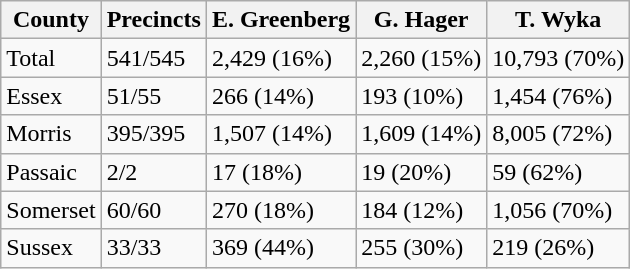<table class="wikitable">
<tr>
<th>County</th>
<th>Precincts</th>
<th>E. Greenberg</th>
<th>G. Hager</th>
<th>T. Wyka</th>
</tr>
<tr>
<td>Total</td>
<td>541/545</td>
<td>2,429 (16%)</td>
<td>2,260 (15%)</td>
<td>10,793 (70%)</td>
</tr>
<tr>
<td>Essex</td>
<td>51/55</td>
<td>266 (14%)</td>
<td>193 (10%)</td>
<td>1,454 (76%)</td>
</tr>
<tr>
<td>Morris</td>
<td>395/395</td>
<td>1,507 (14%)</td>
<td>1,609 (14%)</td>
<td>8,005 (72%)</td>
</tr>
<tr>
<td>Passaic</td>
<td>2/2</td>
<td>17 (18%)</td>
<td>19 (20%)</td>
<td>59 (62%)</td>
</tr>
<tr>
<td>Somerset</td>
<td>60/60</td>
<td>270 (18%)</td>
<td>184 (12%)</td>
<td>1,056 (70%)</td>
</tr>
<tr>
<td>Sussex</td>
<td>33/33</td>
<td>369 (44%)</td>
<td>255 (30%)</td>
<td>219 (26%)</td>
</tr>
</table>
